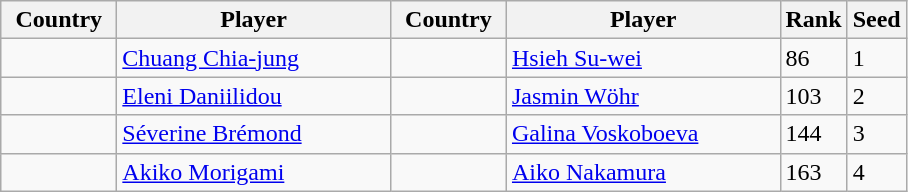<table class="sortable wikitable">
<tr>
<th width="70">Country</th>
<th width="175">Player</th>
<th width="70">Country</th>
<th width="175">Player</th>
<th>Rank</th>
<th>Seed</th>
</tr>
<tr>
<td></td>
<td><a href='#'>Chuang Chia-jung</a></td>
<td></td>
<td><a href='#'>Hsieh Su-wei</a></td>
<td>86</td>
<td>1</td>
</tr>
<tr>
<td></td>
<td><a href='#'>Eleni Daniilidou</a></td>
<td></td>
<td><a href='#'>Jasmin Wöhr</a></td>
<td>103</td>
<td>2</td>
</tr>
<tr>
<td></td>
<td><a href='#'>Séverine Brémond</a></td>
<td></td>
<td><a href='#'>Galina Voskoboeva</a></td>
<td>144</td>
<td>3</td>
</tr>
<tr>
<td></td>
<td><a href='#'>Akiko Morigami</a></td>
<td></td>
<td><a href='#'>Aiko Nakamura</a></td>
<td>163</td>
<td>4</td>
</tr>
</table>
